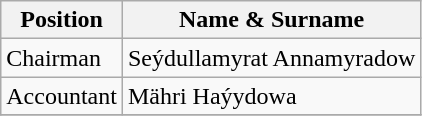<table class="wikitable">
<tr>
<th>Position</th>
<th>Name & Surname</th>
</tr>
<tr>
<td>Chairman</td>
<td>  Seýdullamyrat Annamyradow</td>
</tr>
<tr>
<td>Accountant</td>
<td> Mähri Haýydowa</td>
</tr>
<tr>
</tr>
</table>
